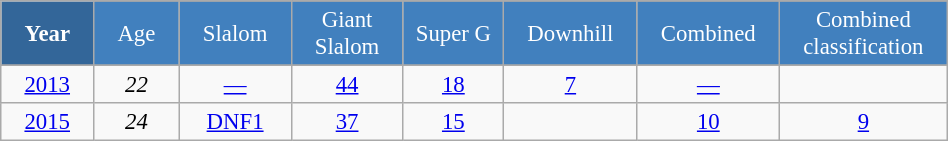<table class="wikitable" style="font-size:95%; text-align:center; border:grey solid 1px; border-collapse:collapse;" width="50%">
<tr style="background-color:#369; color:white;">
<td rowspan="2" colspan="1" width="5%"><strong>Year</strong></td>
</tr>
<tr style="background-color:#4180be; color:white;">
<td width="5%">Age</td>
<td width="5%">Slalom</td>
<td width="5%">Giant<br>Slalom</td>
<td width="5%">Super G</td>
<td width="5%">Downhill</td>
<td width="5%">Combined</td>
<td width="5%">Combined classification</td>
</tr>
<tr style="background-color:#8CB2D8; color:white;">
</tr>
<tr>
<td><a href='#'>2013</a></td>
<td><em>22</em></td>
<td><a href='#'>—</a></td>
<td><a href='#'>44</a></td>
<td><a href='#'>18</a></td>
<td><a href='#'>7</a></td>
<td><a href='#'>—</a></td>
<td></td>
</tr>
<tr>
<td><a href='#'>2015</a></td>
<td><em>24</em></td>
<td><a href='#'>DNF1</a></td>
<td><a href='#'>37</a></td>
<td><a href='#'>15</a></td>
<td></td>
<td><a href='#'>10</a></td>
<td><a href='#'>9</a></td>
</tr>
</table>
